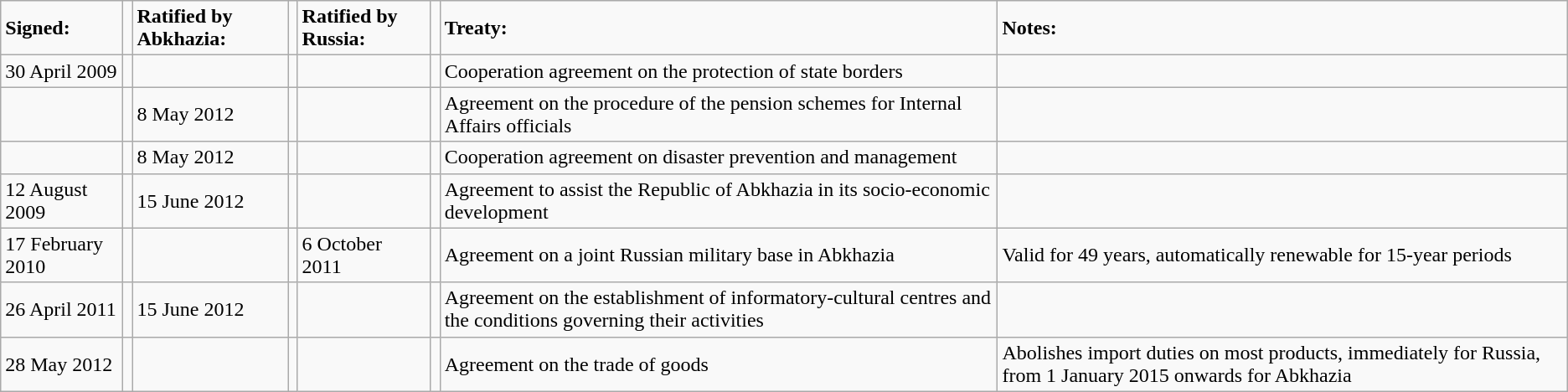<table class="wikitable" style="text-align:left;">
<tr style="font-weight:bold">
<td>Signed:</td>
<td></td>
<td>Ratified by Abkhazia:</td>
<td></td>
<td>Ratified by Russia:</td>
<td></td>
<td>Treaty:</td>
<td>Notes:</td>
</tr>
<tr>
<td>30 April 2009</td>
<td></td>
<td></td>
<td></td>
<td></td>
<td></td>
<td>Cooperation agreement on the protection of state borders</td>
<td></td>
</tr>
<tr>
<td></td>
<td></td>
<td>8 May 2012</td>
<td></td>
<td></td>
<td></td>
<td>Agreement on the procedure of the pension schemes for Internal Affairs officials</td>
<td></td>
</tr>
<tr>
<td></td>
<td></td>
<td>8 May 2012</td>
<td></td>
<td></td>
<td></td>
<td>Cooperation agreement on disaster prevention and management</td>
<td></td>
</tr>
<tr>
<td>12 August 2009</td>
<td></td>
<td>15 June 2012</td>
<td></td>
<td></td>
<td></td>
<td>Agreement to assist the Republic of Abkhazia in its socio-economic development</td>
<td></td>
</tr>
<tr>
<td>17 February 2010</td>
<td></td>
<td></td>
<td></td>
<td>6 October 2011</td>
<td></td>
<td>Agreement on a joint Russian military base in Abkhazia</td>
<td>Valid for 49 years, automatically renewable for 15-year periods</td>
</tr>
<tr>
<td>26 April 2011</td>
<td></td>
<td>15 June 2012</td>
<td></td>
<td></td>
<td></td>
<td>Agreement on the establishment of informatory-cultural centres and the conditions governing their activities</td>
<td></td>
</tr>
<tr>
<td>28 May 2012</td>
<td></td>
<td></td>
<td></td>
<td></td>
<td></td>
<td>Agreement on the trade of goods</td>
<td>Abolishes import duties on most products, immediately for Russia, from 1 January 2015 onwards for Abkhazia</td>
</tr>
</table>
